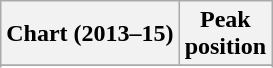<table class="wikitable sortable plainrowheaders">
<tr>
<th>Chart (2013–15)</th>
<th>Peak<br>position</th>
</tr>
<tr>
</tr>
<tr>
</tr>
<tr>
</tr>
<tr>
</tr>
<tr>
</tr>
<tr>
</tr>
<tr>
</tr>
<tr>
</tr>
<tr>
</tr>
<tr>
</tr>
<tr>
</tr>
<tr>
</tr>
</table>
